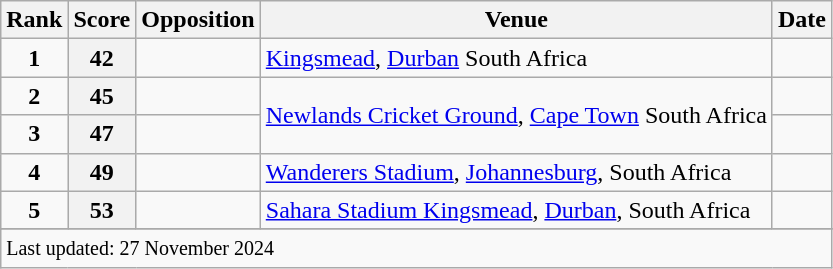<table class="wikitable plainrowheaders sortable">
<tr>
<th scope=col>Rank</th>
<th scope=col>Score</th>
<th scope=col>Opposition</th>
<th scope=col>Venue</th>
<th scope=col>Date</th>
</tr>
<tr>
<td align=center><strong>1</strong></td>
<th scope=row style=text-align:center;>42</th>
<td></td>
<td><a href='#'>Kingsmead</a>, <a href='#'>Durban</a> South Africa</td>
<td></td>
</tr>
<tr>
<td align=center><strong>2</strong></td>
<th scope=row style=text-align:center;>45</th>
<td></td>
<td rowspan=2><a href='#'>Newlands Cricket Ground</a>, <a href='#'>Cape Town</a> South Africa</td>
<td></td>
</tr>
<tr>
<td align=center><strong>3</strong></td>
<th scope=row style=text-align:center;>47</th>
<td></td>
<td></td>
</tr>
<tr>
<td align=center><strong>4</strong></td>
<th scope=row style=text-align:center;>49</th>
<td></td>
<td><a href='#'>Wanderers Stadium</a>, <a href='#'>Johannesburg</a>, South Africa</td>
<td></td>
</tr>
<tr>
<td align=center><strong>5</strong></td>
<th scope=row style=text-align:center;>53</th>
<td></td>
<td><a href='#'>Sahara Stadium Kingsmead</a>, <a href='#'>Durban</a>, South Africa</td>
<td></td>
</tr>
<tr>
</tr>
<tr class=sortbottom>
<td colspan=5><small>Last updated: 27 November 2024</small></td>
</tr>
</table>
